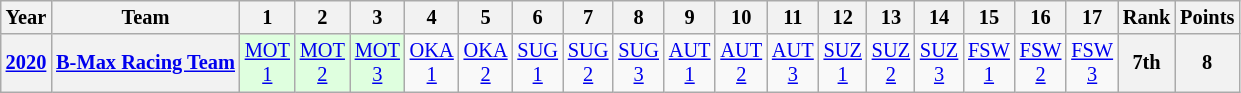<table class="wikitable" style="text-align:center; font-size:85%">
<tr>
<th>Year</th>
<th>Team</th>
<th>1</th>
<th>2</th>
<th>3</th>
<th>4</th>
<th>5</th>
<th>6</th>
<th>7</th>
<th>8</th>
<th>9</th>
<th>10</th>
<th>11</th>
<th>12</th>
<th>13</th>
<th>14</th>
<th>15</th>
<th>16</th>
<th>17</th>
<th>Rank</th>
<th>Points</th>
</tr>
<tr>
<th><a href='#'>2020</a></th>
<th nowrap><a href='#'>B-Max Racing Team</a></th>
<td style="background:#DFFFDF"><a href='#'>MOT<br>1</a><br></td>
<td style="background:#DFFFDF"><a href='#'>MOT<br>2</a><br></td>
<td style="background:#DFFFDF;"><a href='#'>MOT<br>3</a><br></td>
<td><a href='#'>OKA<br>1</a></td>
<td><a href='#'>OKA<br>2</a></td>
<td><a href='#'>SUG<br>1</a></td>
<td><a href='#'>SUG<br>2</a></td>
<td><a href='#'>SUG<br>3</a></td>
<td><a href='#'>AUT<br>1</a></td>
<td><a href='#'>AUT<br>2</a></td>
<td><a href='#'>AUT<br>3</a></td>
<td><a href='#'>SUZ<br>1</a></td>
<td><a href='#'>SUZ<br>2</a></td>
<td><a href='#'>SUZ<br>3</a></td>
<td><a href='#'>FSW<br>1</a></td>
<td><a href='#'>FSW<br>2</a></td>
<td><a href='#'>FSW<br>3</a></td>
<th>7th</th>
<th>8</th>
</tr>
</table>
